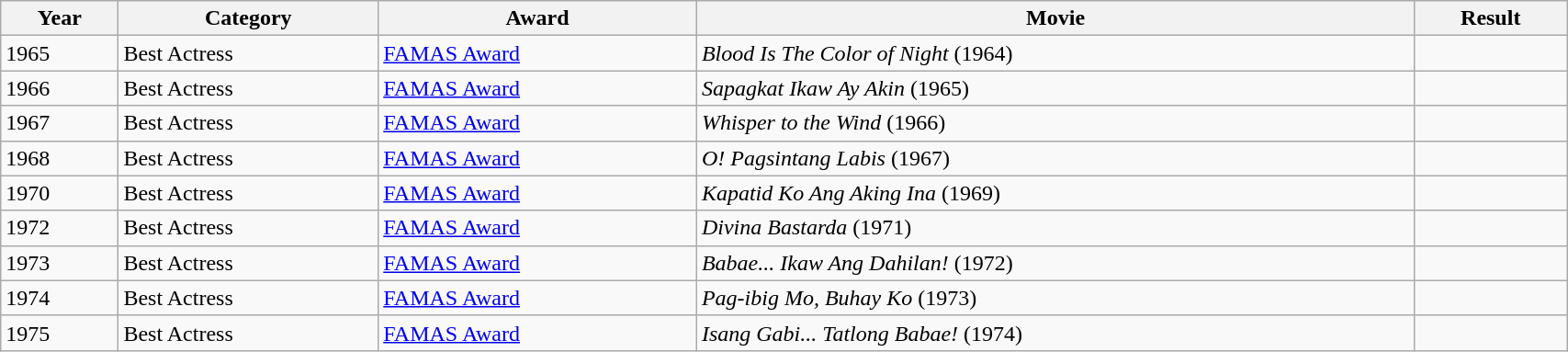<table | width="90%" class="wikitable sortable">
<tr>
<th>Year</th>
<th>Category</th>
<th>Award</th>
<th>Movie</th>
<th>Result</th>
</tr>
<tr>
<td>1965</td>
<td>Best Actress</td>
<td><a href='#'>FAMAS Award</a></td>
<td><em>Blood Is The Color of Night</em> (1964)</td>
<td></td>
</tr>
<tr>
<td>1966</td>
<td>Best Actress</td>
<td><a href='#'>FAMAS Award</a></td>
<td><em>Sapagkat Ikaw Ay Akin</em> (1965)</td>
<td></td>
</tr>
<tr>
<td>1967</td>
<td>Best Actress</td>
<td><a href='#'>FAMAS Award</a></td>
<td><em>Whisper to the Wind</em> (1966)</td>
<td></td>
</tr>
<tr>
<td>1968</td>
<td>Best Actress</td>
<td><a href='#'>FAMAS Award</a></td>
<td><em>O! Pagsintang Labis</em> (1967)</td>
<td></td>
</tr>
<tr>
<td>1970</td>
<td>Best Actress</td>
<td><a href='#'>FAMAS Award</a></td>
<td><em>Kapatid Ko Ang Aking Ina</em> (1969)</td>
<td></td>
</tr>
<tr>
<td>1972</td>
<td>Best Actress</td>
<td><a href='#'>FAMAS Award</a></td>
<td><em>Divina Bastarda</em> (1971)</td>
<td></td>
</tr>
<tr>
<td>1973</td>
<td>Best Actress</td>
<td><a href='#'>FAMAS Award</a></td>
<td><em>Babae... Ikaw Ang Dahilan!</em> (1972)</td>
<td></td>
</tr>
<tr>
<td>1974</td>
<td>Best Actress</td>
<td><a href='#'>FAMAS Award</a></td>
<td><em>Pag-ibig Mo, Buhay Ko</em> (1973)</td>
<td></td>
</tr>
<tr>
<td>1975</td>
<td>Best Actress</td>
<td><a href='#'>FAMAS Award</a></td>
<td><em>Isang Gabi... Tatlong Babae!</em> (1974)</td>
<td></td>
</tr>
</table>
